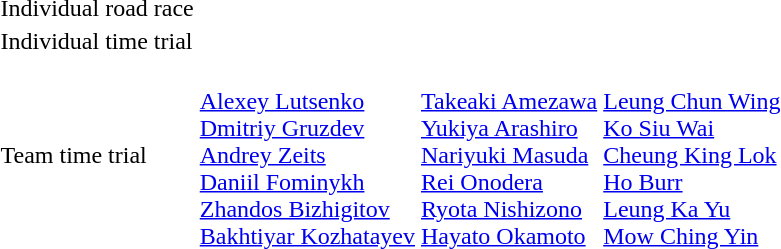<table>
<tr>
<td>Individual road race</td>
<td></td>
<td></td>
<td></td>
</tr>
<tr>
<td>Individual time trial</td>
<td></td>
<td></td>
<td></td>
</tr>
<tr>
<td>Team time trial</td>
<td><br><a href='#'>Alexey Lutsenko</a><br><a href='#'>Dmitriy Gruzdev</a><br><a href='#'>Andrey Zeits</a><br><a href='#'>Daniil Fominykh</a><br><a href='#'>Zhandos Bizhigitov</a><br><a href='#'>Bakhtiyar Kozhatayev</a></td>
<td><br><a href='#'>Takeaki Amezawa</a><br><a href='#'>Yukiya Arashiro</a><br><a href='#'>Nariyuki Masuda</a><br><a href='#'>Rei Onodera</a><br><a href='#'>Ryota Nishizono</a><br><a href='#'>Hayato Okamoto</a></td>
<td><br><a href='#'>Leung Chun Wing</a><br><a href='#'>Ko Siu Wai</a><br><a href='#'>Cheung King Lok</a><br><a href='#'>Ho Burr</a><br><a href='#'>Leung Ka Yu</a><br><a href='#'>Mow Ching Yin</a></td>
</tr>
</table>
